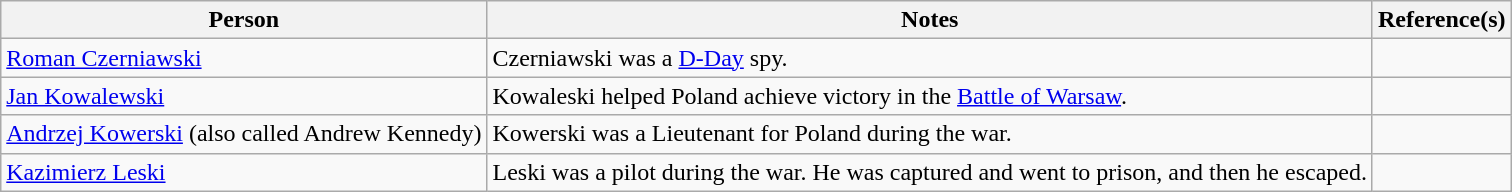<table class="wikitable sortable">
<tr>
<th>Person</th>
<th class="unsortable">Notes</th>
<th class="unsortable">Reference(s)</th>
</tr>
<tr>
<td data-sort-value="Czerniawski, Roman"><a href='#'>Roman Czerniawski</a></td>
<td>Czerniawski was a <a href='#'>D-Day</a> spy.</td>
<td></td>
</tr>
<tr>
<td data-sort-value="Kowalewski, Jan"><a href='#'>Jan Kowalewski</a></td>
<td>Kowaleski helped Poland achieve victory in the <a href='#'>Battle of Warsaw</a>.</td>
<td></td>
</tr>
<tr>
<td data-sort-value="Kowerski, Andrzej"><a href='#'>Andrzej Kowerski</a> (also called Andrew Kennedy)</td>
<td>Kowerski was a Lieutenant for Poland during the war.</td>
<td></td>
</tr>
<tr>
<td data-sort-value="Leski, Kazimierz"><a href='#'>Kazimierz Leski</a></td>
<td>Leski was a pilot during the war. He was captured and went to prison, and then he escaped.</td>
<td></td>
</tr>
</table>
